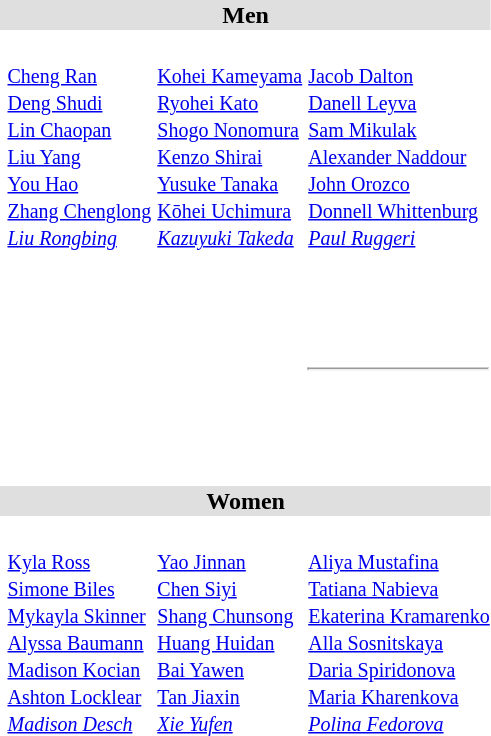<table>
<tr style="background:#dfdfdf;">
<td colspan="4" style="text-align:center;"><strong>Men</strong></td>
</tr>
<tr>
<th scope=row style="text-align:left"><br></th>
<td> <br> <small><a href='#'>Cheng Ran</a> <br> <a href='#'>Deng Shudi</a> <br> <a href='#'>Lin Chaopan</a> <br> <a href='#'>Liu Yang</a> <br> <a href='#'>You Hao</a> <br> <a href='#'>Zhang Chenglong</a> <br> <em><a href='#'>Liu Rongbing</a></em></small></td>
<td> <br> <small><a href='#'>Kohei Kameyama</a> <br> <a href='#'>Ryohei Kato</a> <br> <a href='#'>Shogo Nonomura</a> <br> <a href='#'>Kenzo Shirai</a> <br> <a href='#'>Yusuke Tanaka</a> <br> <a href='#'>Kōhei Uchimura</a> <br> <em><a href='#'>Kazuyuki Takeda</a></em></small></td>
<td> <br> <small><a href='#'>Jacob Dalton</a> <br> <a href='#'>Danell Leyva</a> <br> <a href='#'>Sam Mikulak</a> <br> <a href='#'>Alexander Naddour</a> <br> <a href='#'>John Orozco</a> <br> <a href='#'>Donnell Whittenburg</a> <br> <em><a href='#'>Paul Ruggeri</a></em></small></td>
</tr>
<tr>
<th scope=row style="text-align:left"><br></th>
<td></td>
<td></td>
<td></td>
</tr>
<tr>
<th scope=row style="text-align:left"><br></th>
<td></td>
<td></td>
<td></td>
</tr>
<tr>
<th scope=row style="text-align:left"><br></th>
<td></td>
<td></td>
<td></td>
</tr>
<tr>
<th scope=row style="text-align:left"><br></th>
<td></td>
<td></td>
<td><hr> </td>
</tr>
<tr>
<th scope=row style="text-align:left"><br></th>
<td></td>
<td></td>
<td></td>
</tr>
<tr>
<th scope=row style="text-align:left"><br></th>
<td></td>
<td></td>
<td></td>
</tr>
<tr>
<th scope=row style="text-align:left"><br></th>
<td></td>
<td></td>
<td></td>
</tr>
<tr style="background:#dfdfdf;">
<td colspan="4" style="text-align:center;"><strong>Women</strong></td>
</tr>
<tr>
<th scope=row style="text-align:left"><br></th>
<td> <br> <small><a href='#'>Kyla Ross</a> <br> <a href='#'>Simone Biles</a> <br> <a href='#'>Mykayla Skinner</a> <br> <a href='#'>Alyssa Baumann</a> <br> <a href='#'>Madison Kocian</a> <br> <a href='#'>Ashton Locklear</a> <br> <em><a href='#'>Madison Desch</a></em></small></td>
<td> <br> <small><a href='#'>Yao Jinnan</a> <br> <a href='#'>Chen Siyi</a> <br> <a href='#'>Shang Chunsong</a> <br> <a href='#'>Huang Huidan</a> <br> <a href='#'>Bai Yawen</a> <br> <a href='#'>Tan Jiaxin</a> <br> <em><a href='#'>Xie Yufen</a></em></small></td>
<td> <br> <small><a href='#'>Aliya Mustafina</a> <br> <a href='#'>Tatiana Nabieva</a> <br> <a href='#'>Ekaterina Kramarenko</a> <br> <a href='#'>Alla Sosnitskaya</a> <br> <a href='#'>Daria Spiridonova</a> <br> <a href='#'>Maria Kharenkova</a> <br> <em><a href='#'>Polina Fedorova</a></em></small></td>
</tr>
<tr>
<th scope=row style="text-align:left"><br></th>
<td></td>
<td></td>
<td></td>
</tr>
<tr>
<th scope=row style="text-align:left"><br></th>
<td></td>
<td></td>
<td></td>
</tr>
<tr>
<th scope=row style="text-align:left"><br></th>
<td></td>
<td></td>
<td></td>
</tr>
<tr>
<th scope=row style="text-align:left"><br></th>
<td></td>
<td></td>
<td></td>
</tr>
<tr>
<th scope=row style="text-align:left"><br></th>
<td></td>
<td></td>
<td></td>
</tr>
</table>
